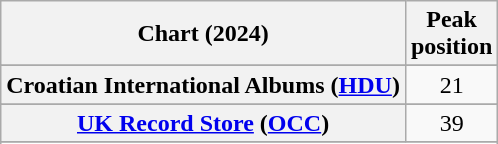<table class="wikitable sortable plainrowheaders" style="text-align:center">
<tr>
<th scope="col">Chart (2024)</th>
<th scope="col">Peak<br>position</th>
</tr>
<tr>
</tr>
<tr>
</tr>
<tr>
</tr>
<tr>
<th scope="row">Croatian International Albums (<a href='#'>HDU</a>)</th>
<td>21</td>
</tr>
<tr>
</tr>
<tr>
</tr>
<tr>
</tr>
<tr>
</tr>
<tr>
</tr>
<tr>
</tr>
<tr>
</tr>
<tr>
</tr>
<tr>
<th scope="row"><a href='#'>UK Record Store</a> (<a href='#'>OCC</a>)</th>
<td>39</td>
</tr>
<tr>
</tr>
<tr>
</tr>
<tr>
</tr>
</table>
